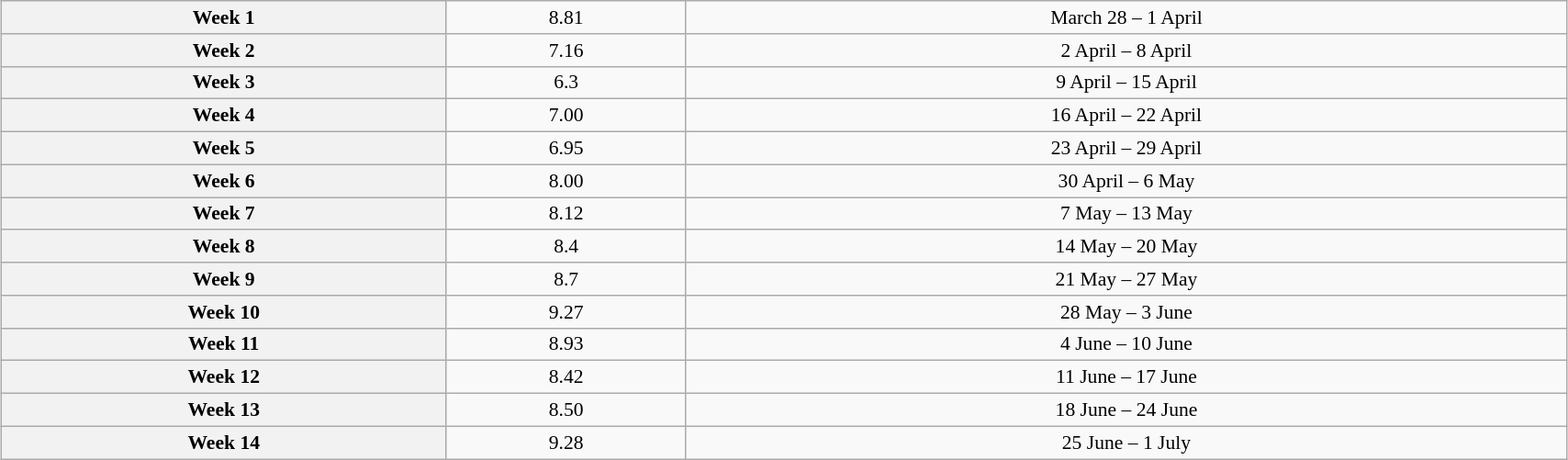<table class="wikitable" style="font-size:90%; text-align:center; width: 90%; margin-left: auto; margin-right: auto;style=width:50em">
<tr>
<th>Week 1</th>
<td>8.81</td>
<td>March 28 – 1 April</td>
</tr>
<tr>
<th>Week 2</th>
<td>7.16</td>
<td>2 April – 8 April</td>
</tr>
<tr>
<th>Week 3</th>
<td>6.3</td>
<td>9 April – 15 April</td>
</tr>
<tr>
<th>Week 4</th>
<td>7.00</td>
<td>16 April – 22 April</td>
</tr>
<tr>
<th>Week 5</th>
<td>6.95</td>
<td>23 April – 29 April</td>
</tr>
<tr>
<th>Week 6</th>
<td>8.00</td>
<td>30 April – 6 May</td>
</tr>
<tr>
<th>Week 7</th>
<td>8.12</td>
<td>7 May – 13 May</td>
</tr>
<tr>
<th>Week 8</th>
<td>8.4</td>
<td>14 May – 20 May</td>
</tr>
<tr>
<th>Week 9</th>
<td>8.7</td>
<td>21 May – 27 May</td>
</tr>
<tr>
<th>Week 10</th>
<td>9.27</td>
<td>28 May – 3 June</td>
</tr>
<tr>
<th>Week 11</th>
<td>8.93</td>
<td>4 June – 10 June</td>
</tr>
<tr>
<th>Week 12</th>
<td>8.42</td>
<td>11 June – 17 June</td>
</tr>
<tr>
<th>Week 13</th>
<td>8.50</td>
<td>18 June – 24 June</td>
</tr>
<tr>
<th>Week 14</th>
<td>9.28</td>
<td>25 June – 1 July</td>
</tr>
</table>
